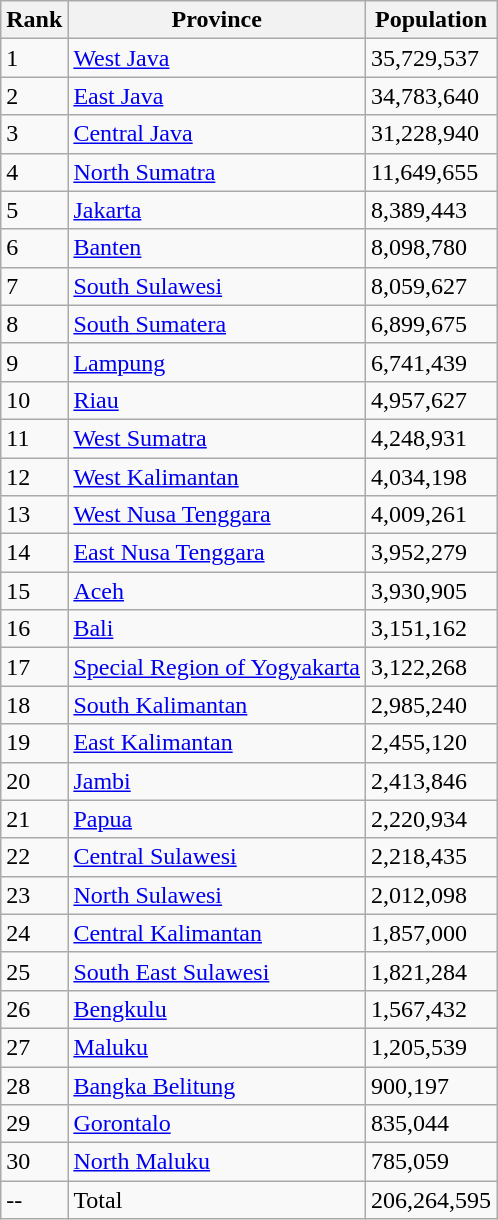<table class=wikitable>
<tr>
<th>Rank</th>
<th>Province</th>
<th>Population</th>
</tr>
<tr>
<td>1</td>
<td><a href='#'>West Java</a></td>
<td>35,729,537</td>
</tr>
<tr>
<td>2</td>
<td><a href='#'>East Java</a></td>
<td>34,783,640</td>
</tr>
<tr>
<td>3</td>
<td><a href='#'>Central Java</a></td>
<td>31,228,940</td>
</tr>
<tr>
<td>4</td>
<td><a href='#'>North Sumatra</a></td>
<td>11,649,655</td>
</tr>
<tr>
<td>5</td>
<td><a href='#'>Jakarta</a></td>
<td>8,389,443</td>
</tr>
<tr>
<td>6</td>
<td><a href='#'>Banten</a></td>
<td>8,098,780</td>
</tr>
<tr>
<td>7</td>
<td><a href='#'>South Sulawesi</a></td>
<td>8,059,627</td>
</tr>
<tr>
<td>8</td>
<td><a href='#'>South Sumatera</a></td>
<td>6,899,675</td>
</tr>
<tr>
<td>9</td>
<td><a href='#'>Lampung</a></td>
<td>6,741,439</td>
</tr>
<tr>
<td>10</td>
<td><a href='#'>Riau</a></td>
<td>4,957,627</td>
</tr>
<tr>
<td>11</td>
<td><a href='#'>West Sumatra</a></td>
<td>4,248,931</td>
</tr>
<tr>
<td>12</td>
<td><a href='#'>West Kalimantan</a></td>
<td>4,034,198</td>
</tr>
<tr>
<td>13</td>
<td><a href='#'>West Nusa Tenggara</a></td>
<td>4,009,261</td>
</tr>
<tr>
<td>14</td>
<td><a href='#'>East Nusa Tenggara</a></td>
<td>3,952,279</td>
</tr>
<tr>
<td>15</td>
<td><a href='#'>Aceh</a></td>
<td>3,930,905</td>
</tr>
<tr>
<td>16</td>
<td><a href='#'>Bali</a></td>
<td>3,151,162</td>
</tr>
<tr>
<td>17</td>
<td><a href='#'>Special Region of Yogyakarta</a></td>
<td>3,122,268</td>
</tr>
<tr>
<td>18</td>
<td><a href='#'>South Kalimantan</a></td>
<td>2,985,240</td>
</tr>
<tr>
<td>19</td>
<td><a href='#'>East Kalimantan</a></td>
<td>2,455,120</td>
</tr>
<tr>
<td>20</td>
<td><a href='#'>Jambi</a></td>
<td>2,413,846</td>
</tr>
<tr>
<td>21</td>
<td><a href='#'>Papua</a></td>
<td>2,220,934</td>
</tr>
<tr>
<td>22</td>
<td><a href='#'>Central Sulawesi</a></td>
<td>2,218,435</td>
</tr>
<tr>
<td>23</td>
<td><a href='#'>North Sulawesi</a></td>
<td>2,012,098</td>
</tr>
<tr>
<td>24</td>
<td><a href='#'>Central Kalimantan</a></td>
<td>1,857,000</td>
</tr>
<tr>
<td>25</td>
<td><a href='#'>South East Sulawesi</a></td>
<td>1,821,284</td>
</tr>
<tr>
<td>26</td>
<td><a href='#'>Bengkulu</a></td>
<td>1,567,432</td>
</tr>
<tr>
<td>27</td>
<td><a href='#'>Maluku</a></td>
<td>1,205,539</td>
</tr>
<tr>
<td>28</td>
<td><a href='#'>Bangka Belitung</a></td>
<td>900,197</td>
</tr>
<tr>
<td>29</td>
<td><a href='#'>Gorontalo</a></td>
<td>835,044</td>
</tr>
<tr>
<td>30</td>
<td><a href='#'>North Maluku</a></td>
<td>785,059</td>
</tr>
<tr>
<td>--</td>
<td>Total</td>
<td>206,264,595</td>
</tr>
</table>
